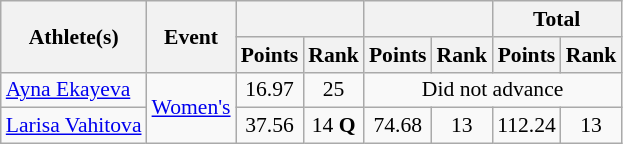<table class="wikitable" style="font-size:90%">
<tr>
<th rowspan=2>Athlete(s)</th>
<th rowspan=2>Event</th>
<th colspan=2></th>
<th colspan=2></th>
<th colspan=2>Total</th>
</tr>
<tr>
<th>Points</th>
<th>Rank</th>
<th>Points</th>
<th>Rank</th>
<th>Points</th>
<th>Rank</th>
</tr>
<tr align=center>
<td align=left><a href='#'>Ayna Ekayeva</a></td>
<td rowspan=2 align=left><a href='#'>Women's</a></td>
<td>16.97</td>
<td>25</td>
<td colspan=4>Did not advance</td>
</tr>
<tr align=center>
<td align=left><a href='#'>Larisa Vahitova</a></td>
<td>37.56</td>
<td>14 <strong>Q</strong></td>
<td>74.68</td>
<td>13</td>
<td>112.24</td>
<td>13</td>
</tr>
</table>
